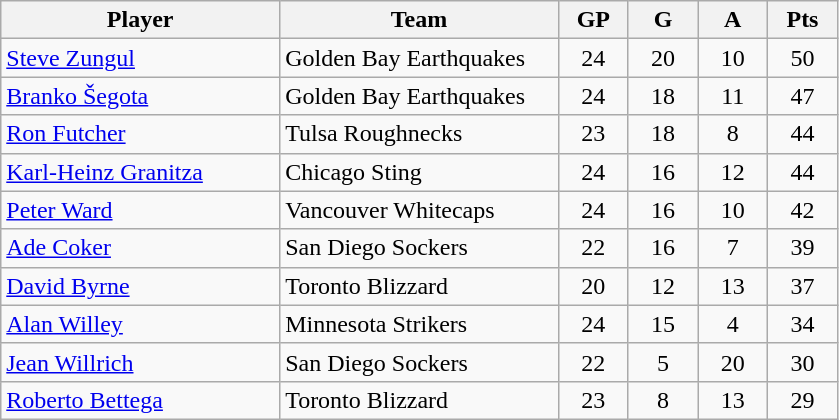<table class="wikitable">
<tr>
<th width="30%">Player</th>
<th width="30%">Team</th>
<th width="7.5%">GP</th>
<th width="7.5%">G</th>
<th width="7.5%">A</th>
<th width="7.5%">Pts</th>
</tr>
<tr align=center>
<td align=left><a href='#'>Steve Zungul</a></td>
<td align=left>Golden Bay Earthquakes</td>
<td>24</td>
<td>20</td>
<td>10</td>
<td>50</td>
</tr>
<tr align=center>
<td align=left><a href='#'>Branko Šegota</a></td>
<td align=left>Golden Bay Earthquakes</td>
<td>24</td>
<td>18</td>
<td>11</td>
<td>47</td>
</tr>
<tr align=center>
<td align=left><a href='#'>Ron Futcher</a></td>
<td align=left>Tulsa Roughnecks</td>
<td>23</td>
<td>18</td>
<td>8</td>
<td>44</td>
</tr>
<tr align=center>
<td align=left><a href='#'>Karl-Heinz Granitza</a></td>
<td align=left>Chicago Sting</td>
<td>24</td>
<td>16</td>
<td>12</td>
<td>44</td>
</tr>
<tr align=center>
<td align=left><a href='#'>Peter Ward</a></td>
<td align=left>Vancouver Whitecaps</td>
<td>24</td>
<td>16</td>
<td>10</td>
<td>42</td>
</tr>
<tr align=center>
<td align=left><a href='#'>Ade Coker</a></td>
<td align=left>San Diego Sockers</td>
<td>22</td>
<td>16</td>
<td>7</td>
<td>39</td>
</tr>
<tr align=center>
<td align=left><a href='#'>David Byrne</a></td>
<td align=left>Toronto Blizzard</td>
<td>20</td>
<td>12</td>
<td>13</td>
<td>37</td>
</tr>
<tr align=center>
<td align=left><a href='#'>Alan Willey</a></td>
<td align=left>Minnesota Strikers</td>
<td>24</td>
<td>15</td>
<td>4</td>
<td>34</td>
</tr>
<tr align=center>
<td align=left><a href='#'>Jean Willrich</a></td>
<td align=left>San Diego Sockers</td>
<td>22</td>
<td>5</td>
<td>20</td>
<td>30</td>
</tr>
<tr align=center>
<td align=left><a href='#'>Roberto Bettega</a></td>
<td align=left>Toronto Blizzard</td>
<td>23</td>
<td>8</td>
<td>13</td>
<td>29</td>
</tr>
</table>
